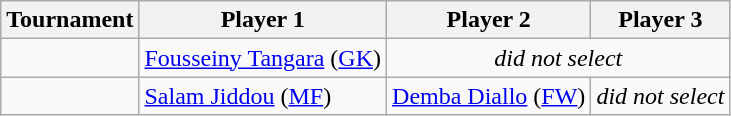<table class="wikitable">
<tr>
<th>Tournament</th>
<th>Player 1</th>
<th>Player 2</th>
<th>Player 3</th>
</tr>
<tr>
<td></td>
<td><a href='#'>Fousseiny Tangara</a> (<a href='#'>GK</a>)</td>
<td colspan="2" align="center"><em>did not select</em></td>
</tr>
<tr>
<td></td>
<td><a href='#'>Salam Jiddou</a> (<a href='#'>MF</a>)</td>
<td><a href='#'>Demba Diallo</a> (<a href='#'>FW</a>)</td>
<td align="center"><em>did not select</em></td>
</tr>
</table>
